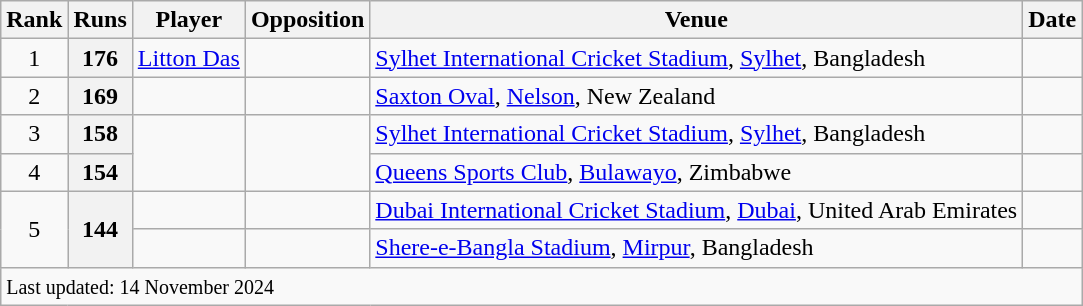<table class="wikitable plainrowheaders sortable">
<tr>
<th scope=col>Rank</th>
<th scope=col>Runs</th>
<th scope=col>Player</th>
<th scope=col>Opposition</th>
<th scope=col>Venue</th>
<th scope=col>Date</th>
</tr>
<tr>
<td align=center>1</td>
<th scope=row style=text-align:center;>176</th>
<td><a href='#'>Litton Das</a></td>
<td></td>
<td><a href='#'>Sylhet International Cricket Stadium</a>, <a href='#'>Sylhet</a>, Bangladesh</td>
<td></td>
</tr>
<tr>
<td align=center>2</td>
<th scope=row style=text-align:center;>169</th>
<td></td>
<td></td>
<td><a href='#'>Saxton Oval</a>, <a href='#'>Nelson</a>, New Zealand</td>
<td></td>
</tr>
<tr>
<td align="center">3</td>
<th scope="row" style="text-align:center;">158</th>
<td rowspan="2"></td>
<td rowspan="2"></td>
<td><a href='#'>Sylhet International Cricket Stadium</a>, <a href='#'>Sylhet</a>, Bangladesh</td>
<td></td>
</tr>
<tr>
<td align="center">4</td>
<th scope="row" style="text-align:center;">154</th>
<td><a href='#'>Queens Sports Club</a>, <a href='#'>Bulawayo</a>, Zimbabwe</td>
<td></td>
</tr>
<tr>
<td rowspan="2" align="center">5</td>
<th rowspan="2" scope="row" style="text-align:center;">144</th>
<td></td>
<td></td>
<td><a href='#'>Dubai International Cricket Stadium</a>, <a href='#'>Dubai</a>, United Arab Emirates</td>
<td></td>
</tr>
<tr>
<td></td>
<td></td>
<td><a href='#'>Shere-e-Bangla Stadium</a>, <a href='#'>Mirpur</a>, Bangladesh</td>
<td></td>
</tr>
<tr class=sortbottom>
<td colspan=6><small>Last updated: 14 November 2024</small></td>
</tr>
</table>
